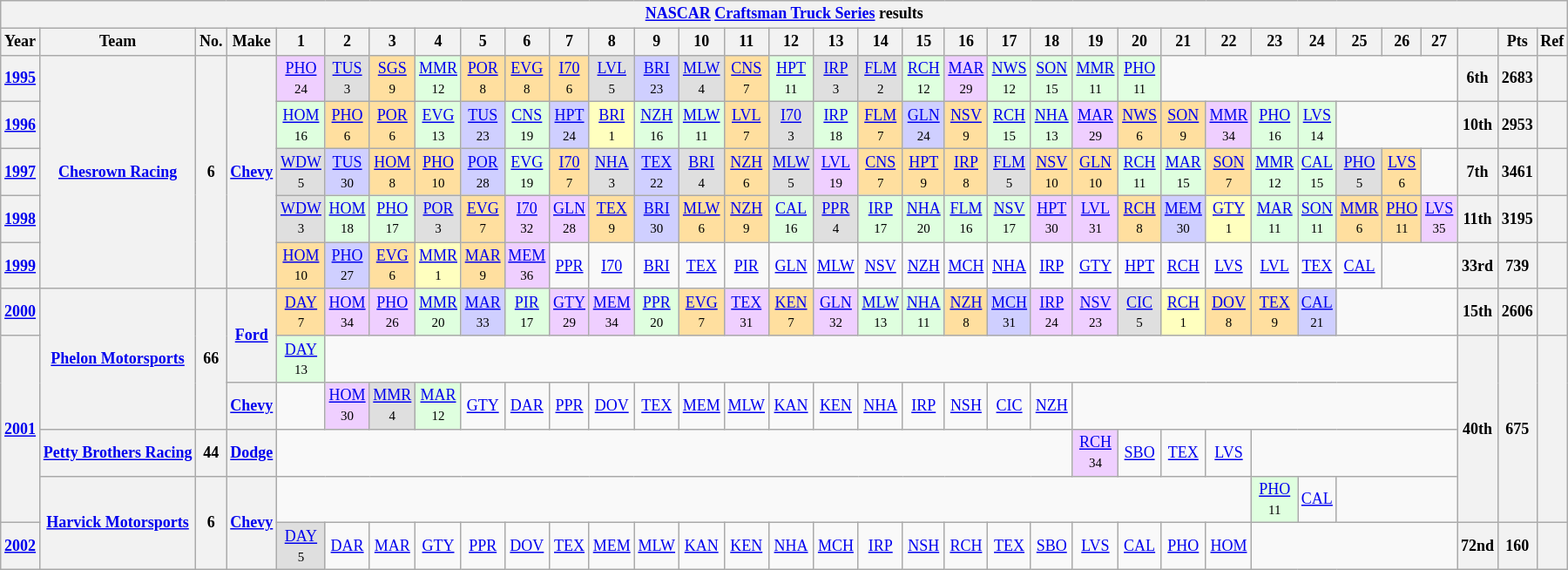<table class="wikitable" style="text-align:center; font-size:75%">
<tr>
<th colspan=45><a href='#'>NASCAR</a> <a href='#'>Craftsman Truck Series</a> results</th>
</tr>
<tr>
<th>Year</th>
<th>Team</th>
<th>No.</th>
<th>Make</th>
<th>1</th>
<th>2</th>
<th>3</th>
<th>4</th>
<th>5</th>
<th>6</th>
<th>7</th>
<th>8</th>
<th>9</th>
<th>10</th>
<th>11</th>
<th>12</th>
<th>13</th>
<th>14</th>
<th>15</th>
<th>16</th>
<th>17</th>
<th>18</th>
<th>19</th>
<th>20</th>
<th>21</th>
<th>22</th>
<th>23</th>
<th>24</th>
<th>25</th>
<th>26</th>
<th>27</th>
<th></th>
<th>Pts</th>
<th>Ref</th>
</tr>
<tr>
<th><a href='#'>1995</a></th>
<th rowspan=5><a href='#'>Chesrown Racing</a></th>
<th rowspan=5>6</th>
<th rowspan=5><a href='#'>Chevy</a></th>
<td style="background:#EFCFFF;"><a href='#'>PHO</a><br><small>24</small></td>
<td style="background:#DFDFDF;"><a href='#'>TUS</a><br><small>3</small></td>
<td style="background:#FFDF9F;"><a href='#'>SGS</a><br><small>9</small></td>
<td style="background:#DFFFDF;"><a href='#'>MMR</a><br><small>12</small></td>
<td style="background:#FFDF9F;"><a href='#'>POR</a><br><small>8</small></td>
<td style="background:#FFDF9F;"><a href='#'>EVG</a><br><small>8</small></td>
<td style="background:#FFDF9F;"><a href='#'>I70</a><br><small>6</small></td>
<td style="background:#DFDFDF;"><a href='#'>LVL</a><br><small>5</small></td>
<td style="background:#CFCFFF;"><a href='#'>BRI</a><br><small>23</small></td>
<td style="background:#DFDFDF;"><a href='#'>MLW</a><br><small>4</small></td>
<td style="background:#FFDF9F;"><a href='#'>CNS</a><br><small>7</small></td>
<td style="background:#DFFFDF;"><a href='#'>HPT</a><br><small>11</small></td>
<td style="background:#DFDFDF;"><a href='#'>IRP</a><br><small>3</small></td>
<td style="background:#DFDFDF;"><a href='#'>FLM</a><br><small>2</small></td>
<td style="background:#DFFFDF;"><a href='#'>RCH</a><br><small>12</small></td>
<td style="background:#EFCFFF;"><a href='#'>MAR</a><br><small>29</small></td>
<td style="background:#DFFFDF;"><a href='#'>NWS</a><br><small>12</small></td>
<td style="background:#DFFFDF;"><a href='#'>SON</a><br><small>15</small></td>
<td style="background:#DFFFDF;"><a href='#'>MMR</a><br><small>11</small></td>
<td style="background:#DFFFDF;"><a href='#'>PHO</a><br><small>11</small></td>
<td colspan=7></td>
<th>6th</th>
<th>2683</th>
<th></th>
</tr>
<tr>
<th><a href='#'>1996</a></th>
<td style="background:#DFFFDF;"><a href='#'>HOM</a><br><small>16</small></td>
<td style="background:#FFDF9F;"><a href='#'>PHO</a><br><small>6</small></td>
<td style="background:#FFDF9F;"><a href='#'>POR</a><br><small>6</small></td>
<td style="background:#DFFFDF;"><a href='#'>EVG</a><br><small>13</small></td>
<td style="background:#CFCFFF;"><a href='#'>TUS</a><br><small>23</small></td>
<td style="background:#DFFFDF;"><a href='#'>CNS</a><br><small>19</small></td>
<td style="background:#CFCFFF;"><a href='#'>HPT</a><br><small>24</small></td>
<td style="background:#FFFFBF;"><a href='#'>BRI</a><br><small>1</small></td>
<td style="background:#DFFFDF;"><a href='#'>NZH</a><br><small>16</small></td>
<td style="background:#DFFFDF;"><a href='#'>MLW</a><br><small>11</small></td>
<td style="background:#FFDF9F;"><a href='#'>LVL</a><br><small>7</small></td>
<td style="background:#DFDFDF;"><a href='#'>I70</a><br><small>3</small></td>
<td style="background:#DFFFDF;"><a href='#'>IRP</a><br><small>18</small></td>
<td style="background:#FFDF9F;"><a href='#'>FLM</a><br><small>7</small></td>
<td style="background:#CFCFFF;"><a href='#'>GLN</a><br><small>24</small></td>
<td style="background:#FFDF9F;"><a href='#'>NSV</a><br><small>9</small></td>
<td style="background:#DFFFDF;"><a href='#'>RCH</a><br><small>15</small></td>
<td style="background:#DFFFDF;"><a href='#'>NHA</a><br><small>13</small></td>
<td style="background:#EFCFFF;"><a href='#'>MAR</a><br><small>29</small></td>
<td style="background:#FFDF9F;"><a href='#'>NWS</a><br><small>6</small></td>
<td style="background:#FFDF9F;"><a href='#'>SON</a><br><small>9</small></td>
<td style="background:#EFCFFF;"><a href='#'>MMR</a><br><small>34</small></td>
<td style="background:#DFFFDF;"><a href='#'>PHO</a><br><small>16</small></td>
<td style="background:#DFFFDF;"><a href='#'>LVS</a><br><small>14</small></td>
<td colspan=3></td>
<th>10th</th>
<th>2953</th>
<th></th>
</tr>
<tr>
<th><a href='#'>1997</a></th>
<td style="background:#DFDFDF;"><a href='#'>WDW</a><br><small>5</small></td>
<td style="background:#CFCFFF;"><a href='#'>TUS</a><br><small>30</small></td>
<td style="background:#FFDF9F;"><a href='#'>HOM</a><br><small>8</small></td>
<td style="background:#FFDF9F;"><a href='#'>PHO</a><br><small>10</small></td>
<td style="background:#CFCFFF;"><a href='#'>POR</a><br><small>28</small></td>
<td style="background:#DFFFDF;"><a href='#'>EVG</a><br><small>19</small></td>
<td style="background:#FFDF9F;"><a href='#'>I70</a><br><small>7</small></td>
<td style="background:#DFDFDF;"><a href='#'>NHA</a><br><small>3</small></td>
<td style="background:#CFCFFF;"><a href='#'>TEX</a><br><small>22</small></td>
<td style="background:#DFDFDF;"><a href='#'>BRI</a><br><small>4</small></td>
<td style="background:#FFDF9F;"><a href='#'>NZH</a><br><small>6</small></td>
<td style="background:#DFDFDF;"><a href='#'>MLW</a><br><small>5</small></td>
<td style="background:#EFCFFF;"><a href='#'>LVL</a><br><small>19</small></td>
<td style="background:#FFDF9F;"><a href='#'>CNS</a><br><small>7</small></td>
<td style="background:#FFDF9F;"><a href='#'>HPT</a><br><small>9</small></td>
<td style="background:#FFDF9F;"><a href='#'>IRP</a><br><small>8</small></td>
<td style="background:#DFDFDF;"><a href='#'>FLM</a><br><small>5</small></td>
<td style="background:#FFDF9F;"><a href='#'>NSV</a><br><small>10</small></td>
<td style="background:#FFDF9F;"><a href='#'>GLN</a><br><small>10</small></td>
<td style="background:#DFFFDF;"><a href='#'>RCH</a><br><small>11</small></td>
<td style="background:#DFFFDF;"><a href='#'>MAR</a><br><small>15</small></td>
<td style="background:#FFDF9F;"><a href='#'>SON</a><br><small>7</small></td>
<td style="background:#DFFFDF;"><a href='#'>MMR</a><br><small>12</small></td>
<td style="background:#DFFFDF;"><a href='#'>CAL</a><br><small>15</small></td>
<td style="background:#DFDFDF;"><a href='#'>PHO</a><br><small>5</small></td>
<td style="background:#FFDF9F;"><a href='#'>LVS</a><br><small>6</small></td>
<td></td>
<th>7th</th>
<th>3461</th>
<th></th>
</tr>
<tr>
<th><a href='#'>1998</a></th>
<td style="background:#DFDFDF;"><a href='#'>WDW</a><br><small>3</small></td>
<td style="background:#DFFFDF;"><a href='#'>HOM</a><br><small>18</small></td>
<td style="background:#DFFFDF;"><a href='#'>PHO</a><br><small>17</small></td>
<td style="background:#DFDFDF;"><a href='#'>POR</a><br><small>3</small></td>
<td style="background:#FFDF9F;"><a href='#'>EVG</a><br><small>7</small></td>
<td style="background:#EFCFFF;"><a href='#'>I70</a><br><small>32</small></td>
<td style="background:#EFCFFF;"><a href='#'>GLN</a><br><small>28</small></td>
<td style="background:#FFDF9F;"><a href='#'>TEX</a><br><small>9</small></td>
<td style="background:#CFCFFF;"><a href='#'>BRI</a><br><small>30</small></td>
<td style="background:#FFDF9F;"><a href='#'>MLW</a><br><small>6</small></td>
<td style="background:#FFDF9F;"><a href='#'>NZH</a><br><small>9</small></td>
<td style="background:#DFFFDF;"><a href='#'>CAL</a><br><small>16</small></td>
<td style="background:#DFDFDF;"><a href='#'>PPR</a><br><small>4</small></td>
<td style="background:#DFFFDF;"><a href='#'>IRP</a><br><small>17</small></td>
<td style="background:#DFFFDF;"><a href='#'>NHA</a><br><small>20</small></td>
<td style="background:#DFFFDF;"><a href='#'>FLM</a><br><small>16</small></td>
<td style="background:#DFFFDF;"><a href='#'>NSV</a><br><small>17</small></td>
<td style="background:#EFCFFF;"><a href='#'>HPT</a><br><small>30</small></td>
<td style="background:#EFCFFF;"><a href='#'>LVL</a><br><small>31</small></td>
<td style="background:#FFDF9F;"><a href='#'>RCH</a><br><small>8</small></td>
<td style="background:#CFCFFF;"><a href='#'>MEM</a><br><small>30</small></td>
<td style="background:#FFFFBF;"><a href='#'>GTY</a><br><small>1</small></td>
<td style="background:#DFFFDF;"><a href='#'>MAR</a><br><small>11</small></td>
<td style="background:#DFFFDF;"><a href='#'>SON</a><br><small>11</small></td>
<td style="background:#FFDF9F;"><a href='#'>MMR</a><br><small>6</small></td>
<td style="background:#FFDF9F;"><a href='#'>PHO</a><br><small>11</small></td>
<td style="background:#EFCFFF;"><a href='#'>LVS</a><br><small>35</small></td>
<th>11th</th>
<th>3195</th>
<th></th>
</tr>
<tr>
<th><a href='#'>1999</a></th>
<td style="background:#FFDF9F;"><a href='#'>HOM</a><br><small>10</small></td>
<td style="background:#CFCFFF;"><a href='#'>PHO</a><br><small>27</small></td>
<td style="background:#FFDF9F;"><a href='#'>EVG</a><br><small>6</small></td>
<td style="background:#FFFFBF;"><a href='#'>MMR</a><br><small>1</small></td>
<td style="background:#FFDF9F;"><a href='#'>MAR</a><br><small>9</small></td>
<td style="background:#EFCFFF;"><a href='#'>MEM</a><br><small>36</small></td>
<td><a href='#'>PPR</a></td>
<td><a href='#'>I70</a></td>
<td><a href='#'>BRI</a></td>
<td><a href='#'>TEX</a></td>
<td><a href='#'>PIR</a></td>
<td><a href='#'>GLN</a></td>
<td><a href='#'>MLW</a></td>
<td><a href='#'>NSV</a></td>
<td><a href='#'>NZH</a></td>
<td><a href='#'>MCH</a></td>
<td><a href='#'>NHA</a></td>
<td><a href='#'>IRP</a></td>
<td><a href='#'>GTY</a></td>
<td><a href='#'>HPT</a></td>
<td><a href='#'>RCH</a></td>
<td><a href='#'>LVS</a></td>
<td><a href='#'>LVL</a></td>
<td><a href='#'>TEX</a></td>
<td><a href='#'>CAL</a></td>
<td colspan=2></td>
<th>33rd</th>
<th>739</th>
<th></th>
</tr>
<tr>
<th><a href='#'>2000</a></th>
<th rowspan=3><a href='#'>Phelon Motorsports</a></th>
<th rowspan=3>66</th>
<th rowspan=2><a href='#'>Ford</a></th>
<td style="background:#FFDF9F;"><a href='#'>DAY</a><br><small>7</small></td>
<td style="background:#EFCFFF;"><a href='#'>HOM</a><br><small>34</small></td>
<td style="background:#EFCFFF;"><a href='#'>PHO</a><br><small>26</small></td>
<td style="background:#DFFFDF;"><a href='#'>MMR</a><br><small>20</small></td>
<td style="background:#CFCFFF;"><a href='#'>MAR</a><br><small>33</small></td>
<td style="background:#DFFFDF;"><a href='#'>PIR</a><br><small>17</small></td>
<td style="background:#EFCFFF;"><a href='#'>GTY</a><br><small>29</small></td>
<td style="background:#EFCFFF;"><a href='#'>MEM</a><br><small>34</small></td>
<td style="background:#DFFFDF;"><a href='#'>PPR</a><br><small>20</small></td>
<td style="background:#FFDF9F;"><a href='#'>EVG</a><br><small>7</small></td>
<td style="background:#EFCFFF;"><a href='#'>TEX</a><br><small>31</small></td>
<td style="background:#FFDF9F;"><a href='#'>KEN</a><br><small>7</small></td>
<td style="background:#EFCFFF;"><a href='#'>GLN</a><br><small>32</small></td>
<td style="background:#DFFFDF;"><a href='#'>MLW</a><br><small>13</small></td>
<td style="background:#DFFFDF;"><a href='#'>NHA</a><br><small>11</small></td>
<td style="background:#FFDF9F;"><a href='#'>NZH</a><br><small>8</small></td>
<td style="background:#CFCFFF;"><a href='#'>MCH</a><br><small>31</small></td>
<td style="background:#EFCFFF;"><a href='#'>IRP</a><br><small>24</small></td>
<td style="background:#EFCFFF;"><a href='#'>NSV</a><br><small>23</small></td>
<td style="background:#DFDFDF;"><a href='#'>CIC</a><br><small>5</small></td>
<td style="background:#FFFFBF;"><a href='#'>RCH</a><br><small>1</small></td>
<td style="background:#FFDF9F;"><a href='#'>DOV</a><br><small>8</small></td>
<td style="background:#FFDF9F;"><a href='#'>TEX</a><br><small>9</small></td>
<td style="background:#CFCFFF;"><a href='#'>CAL</a><br><small>21</small></td>
<td colspan=3></td>
<th>15th</th>
<th>2606</th>
<th></th>
</tr>
<tr>
<th rowspan=4><a href='#'>2001</a></th>
<td style="background:#DFFFDF;"><a href='#'>DAY</a><br><small>13</small></td>
<td colspan=26></td>
<th rowspan=4>40th</th>
<th rowspan=4>675</th>
<th rowspan=4></th>
</tr>
<tr>
<th><a href='#'>Chevy</a></th>
<td></td>
<td style="background:#EFCFFF;"><a href='#'>HOM</a><br><small>30</small></td>
<td style="background:#DFDFDF;"><a href='#'>MMR</a><br><small>4</small></td>
<td style="background:#DFFFDF;"><a href='#'>MAR</a><br><small>12</small></td>
<td><a href='#'>GTY</a></td>
<td><a href='#'>DAR</a></td>
<td><a href='#'>PPR</a></td>
<td><a href='#'>DOV</a></td>
<td><a href='#'>TEX</a></td>
<td><a href='#'>MEM</a></td>
<td><a href='#'>MLW</a></td>
<td><a href='#'>KAN</a></td>
<td><a href='#'>KEN</a></td>
<td><a href='#'>NHA</a></td>
<td><a href='#'>IRP</a></td>
<td><a href='#'>NSH</a></td>
<td><a href='#'>CIC</a></td>
<td><a href='#'>NZH</a></td>
<td colspan=9></td>
</tr>
<tr>
<th><a href='#'>Petty Brothers Racing</a></th>
<th>44</th>
<th><a href='#'>Dodge</a></th>
<td colspan=18></td>
<td style="background:#EFCFFF;"><a href='#'>RCH</a><br><small>34</small></td>
<td><a href='#'>SBO</a></td>
<td><a href='#'>TEX</a></td>
<td><a href='#'>LVS</a></td>
<td colspan=5></td>
</tr>
<tr>
<th rowspan=2><a href='#'>Harvick Motorsports</a></th>
<th rowspan=2>6</th>
<th rowspan=2><a href='#'>Chevy</a></th>
<td colspan=22></td>
<td style="background:#DFFFDF;"><a href='#'>PHO</a><br><small>11</small></td>
<td><a href='#'>CAL</a></td>
<td colspan=3></td>
</tr>
<tr>
<th><a href='#'>2002</a></th>
<td style="background:#DFDFDF;"><a href='#'>DAY</a><br><small>5</small></td>
<td><a href='#'>DAR</a></td>
<td><a href='#'>MAR</a></td>
<td><a href='#'>GTY</a></td>
<td><a href='#'>PPR</a></td>
<td><a href='#'>DOV</a></td>
<td><a href='#'>TEX</a></td>
<td><a href='#'>MEM</a></td>
<td><a href='#'>MLW</a></td>
<td><a href='#'>KAN</a></td>
<td><a href='#'>KEN</a></td>
<td><a href='#'>NHA</a></td>
<td><a href='#'>MCH</a></td>
<td><a href='#'>IRP</a></td>
<td><a href='#'>NSH</a></td>
<td><a href='#'>RCH</a></td>
<td><a href='#'>TEX</a></td>
<td><a href='#'>SBO</a></td>
<td><a href='#'>LVS</a></td>
<td><a href='#'>CAL</a></td>
<td><a href='#'>PHO</a></td>
<td><a href='#'>HOM</a></td>
<td colspan=5></td>
<th>72nd</th>
<th>160</th>
<th></th>
</tr>
</table>
